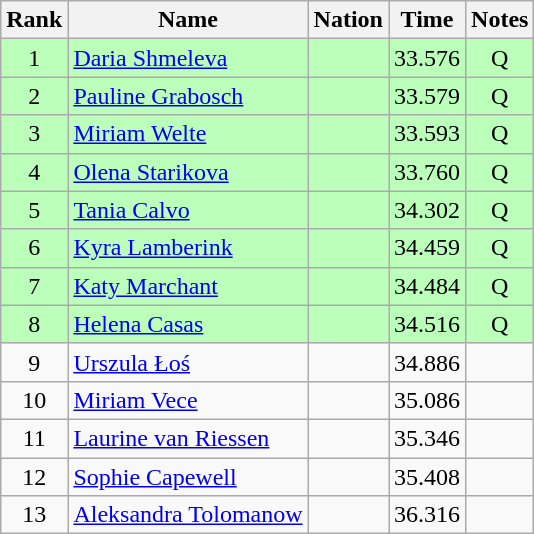<table class="wikitable sortable" style="text-align:center">
<tr>
<th>Rank</th>
<th>Name</th>
<th>Nation</th>
<th>Time</th>
<th>Notes</th>
</tr>
<tr bgcolor=bbffbb>
<td>1</td>
<td align=left><a href='#'>Daria Shmeleva</a></td>
<td align=left></td>
<td>33.576</td>
<td>Q</td>
</tr>
<tr bgcolor=bbffbb>
<td>2</td>
<td align=left><a href='#'>Pauline Grabosch</a></td>
<td align=left></td>
<td>33.579</td>
<td>Q</td>
</tr>
<tr bgcolor=bbffbb>
<td>3</td>
<td align=left><a href='#'>Miriam Welte</a></td>
<td align=left></td>
<td>33.593</td>
<td>Q</td>
</tr>
<tr bgcolor=bbffbb>
<td>4</td>
<td align=left><a href='#'>Olena Starikova</a></td>
<td align=left></td>
<td>33.760</td>
<td>Q</td>
</tr>
<tr bgcolor=bbffbb>
<td>5</td>
<td align=left><a href='#'>Tania Calvo</a></td>
<td align=left></td>
<td>34.302</td>
<td>Q</td>
</tr>
<tr bgcolor=bbffbb>
<td>6</td>
<td align=left><a href='#'>Kyra Lamberink</a></td>
<td align=left></td>
<td>34.459</td>
<td>Q</td>
</tr>
<tr bgcolor=bbffbb>
<td>7</td>
<td align=left><a href='#'>Katy Marchant</a></td>
<td align=left></td>
<td>34.484</td>
<td>Q</td>
</tr>
<tr bgcolor=bbffbb>
<td>8</td>
<td align=left><a href='#'>Helena Casas</a></td>
<td align=left></td>
<td>34.516</td>
<td>Q</td>
</tr>
<tr>
<td>9</td>
<td align=left><a href='#'>Urszula Łoś</a></td>
<td align=left></td>
<td>34.886</td>
<td></td>
</tr>
<tr>
<td>10</td>
<td align=left><a href='#'>Miriam Vece</a></td>
<td align=left></td>
<td>35.086</td>
<td></td>
</tr>
<tr>
<td>11</td>
<td align=left><a href='#'>Laurine van Riessen</a></td>
<td align=left></td>
<td>35.346</td>
<td></td>
</tr>
<tr>
<td>12</td>
<td align=left><a href='#'>Sophie Capewell</a></td>
<td align=left></td>
<td>35.408</td>
<td></td>
</tr>
<tr>
<td>13</td>
<td align=left><a href='#'>Aleksandra Tolomanow</a></td>
<td align=left></td>
<td>36.316</td>
<td></td>
</tr>
</table>
